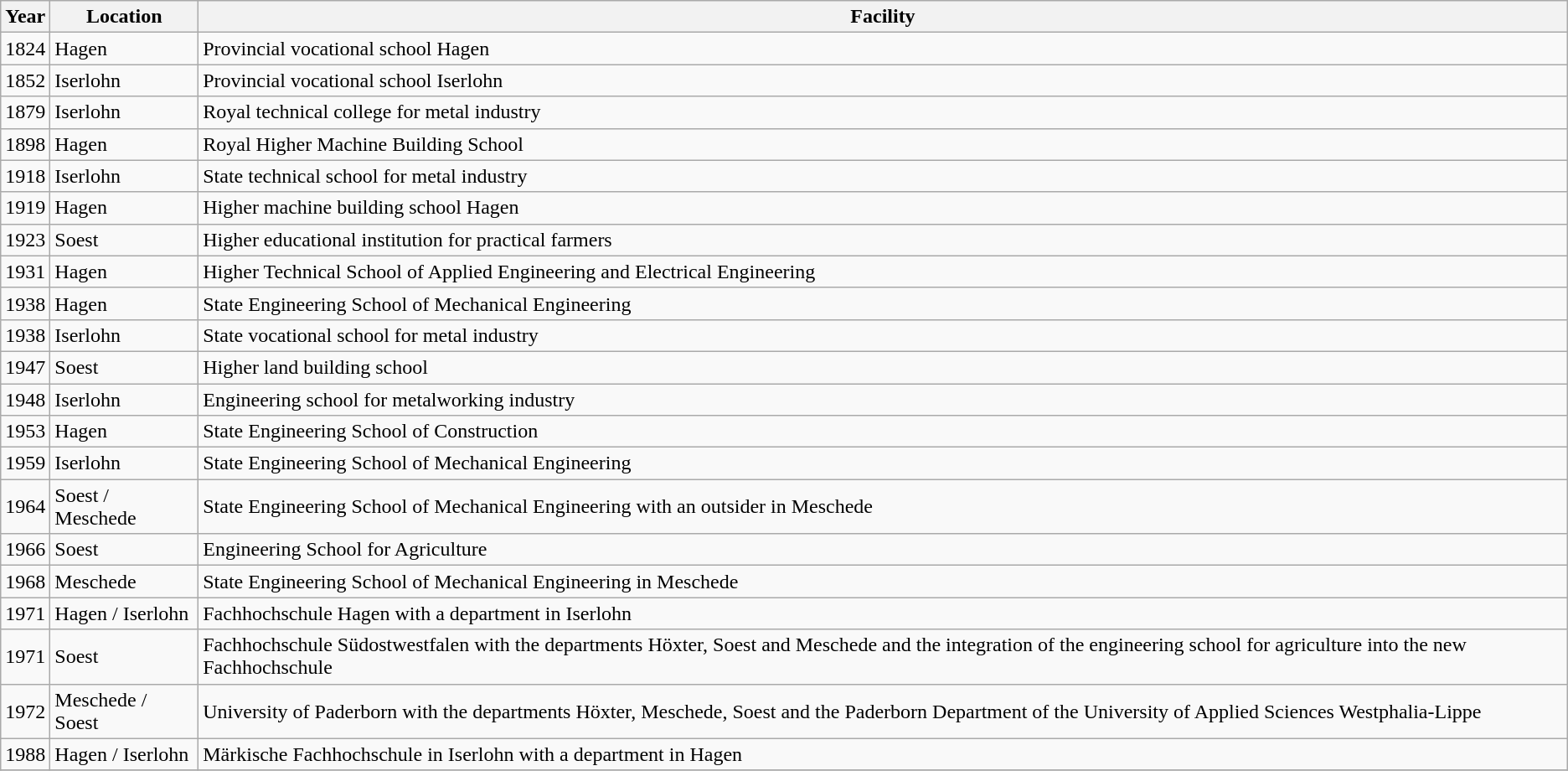<table class="wikitable">
<tr>
<th>Year</th>
<th>Location</th>
<th>Facility</th>
</tr>
<tr>
<td>1824</td>
<td>Hagen</td>
<td>Provincial vocational school Hagen</td>
</tr>
<tr>
<td>1852</td>
<td>Iserlohn</td>
<td>Provincial vocational school Iserlohn</td>
</tr>
<tr>
<td>1879</td>
<td>Iserlohn</td>
<td>Royal technical college for metal industry</td>
</tr>
<tr>
<td>1898</td>
<td>Hagen</td>
<td>Royal Higher Machine Building School</td>
</tr>
<tr>
<td>1918</td>
<td>Iserlohn</td>
<td>State technical school for metal industry</td>
</tr>
<tr>
<td>1919</td>
<td>Hagen</td>
<td>Higher machine building school Hagen</td>
</tr>
<tr>
<td>1923</td>
<td>Soest</td>
<td>Higher educational institution for practical farmers</td>
</tr>
<tr>
<td>1931</td>
<td>Hagen</td>
<td>Higher Technical School of Applied Engineering and Electrical Engineering</td>
</tr>
<tr>
<td>1938</td>
<td>Hagen</td>
<td>State Engineering School of Mechanical Engineering</td>
</tr>
<tr>
<td>1938</td>
<td>Iserlohn</td>
<td>State vocational school for metal industry</td>
</tr>
<tr>
<td>1947</td>
<td>Soest</td>
<td>Higher land building school</td>
</tr>
<tr>
<td>1948</td>
<td>Iserlohn</td>
<td>Engineering school for metalworking industry</td>
</tr>
<tr>
<td>1953</td>
<td>Hagen</td>
<td>State Engineering School of Construction</td>
</tr>
<tr>
<td>1959</td>
<td>Iserlohn</td>
<td>State Engineering School of Mechanical Engineering</td>
</tr>
<tr>
<td>1964</td>
<td>Soest / Meschede</td>
<td>State Engineering School of Mechanical Engineering with an outsider in Meschede</td>
</tr>
<tr>
<td>1966</td>
<td>Soest</td>
<td>Engineering School for Agriculture</td>
</tr>
<tr>
<td>1968</td>
<td>Meschede</td>
<td>State Engineering School of Mechanical Engineering in Meschede</td>
</tr>
<tr>
<td>1971</td>
<td>Hagen / Iserlohn</td>
<td>Fachhochschule Hagen with a department in Iserlohn</td>
</tr>
<tr>
<td>1971</td>
<td>Soest</td>
<td>Fachhochschule Südostwestfalen with the departments Höxter, Soest and Meschede and the integration of the engineering school for agriculture into the new Fachhochschule</td>
</tr>
<tr>
<td>1972</td>
<td>Meschede / Soest</td>
<td>University of Paderborn with the departments Höxter, Meschede, Soest and the Paderborn Department of the University of Applied Sciences Westphalia-Lippe</td>
</tr>
<tr>
<td>1988</td>
<td>Hagen / Iserlohn</td>
<td>Märkische Fachhochschule in Iserlohn with a department in Hagen</td>
</tr>
<tr>
</tr>
</table>
